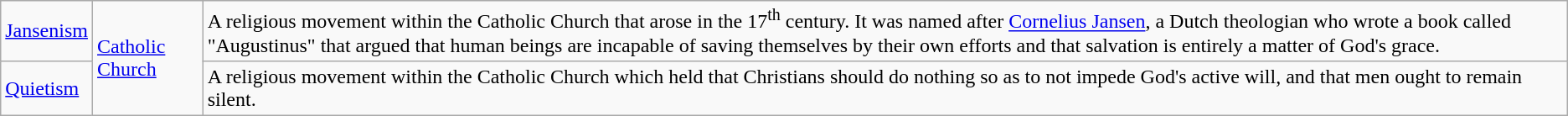<table class="wikitable">
<tr>
<td><a href='#'>Jansenism</a></td>
<td rowspan="2"><a href='#'>Catholic Church</a></td>
<td>A religious movement within the Catholic Church that arose in the 17<sup>th</sup> century. It was named after <a href='#'>Cornelius Jansen</a>, a Dutch theologian who wrote a book called "Augustinus" that argued that human beings are incapable of saving themselves by their own efforts and that salvation is entirely a matter of God's grace.</td>
</tr>
<tr>
<td><a href='#'>Quietism</a></td>
<td>A religious movement within the Catholic Church which held that Christians should do nothing so as to not impede God's active will, and that men ought to remain silent.</td>
</tr>
</table>
